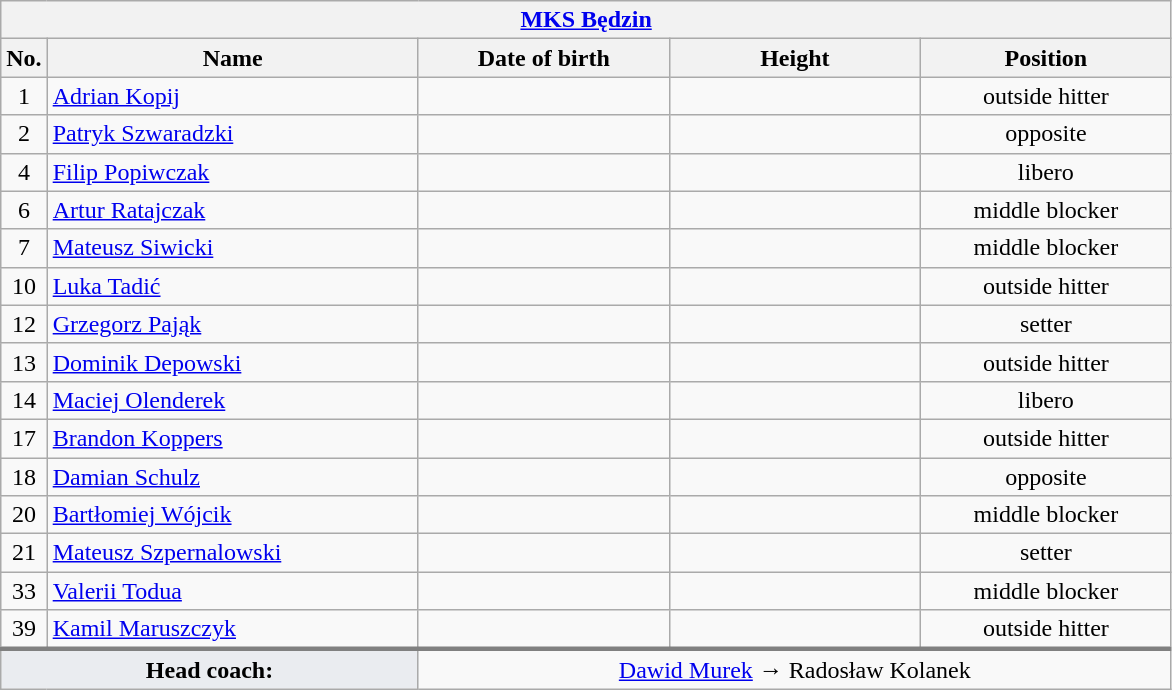<table class="wikitable collapsible collapsed" style="font-size:100%; text-align:center">
<tr>
<th colspan=5 style="width:30em"><a href='#'>MKS Będzin</a></th>
</tr>
<tr>
<th>No.</th>
<th style="width:15em">Name</th>
<th style="width:10em">Date of birth</th>
<th style="width:10em">Height</th>
<th style="width:10em">Position</th>
</tr>
<tr>
<td>1</td>
<td align=left> <a href='#'>Adrian Kopij</a></td>
<td align=right></td>
<td></td>
<td>outside hitter</td>
</tr>
<tr>
<td>2</td>
<td align=left> <a href='#'>Patryk Szwaradzki</a></td>
<td align=right></td>
<td></td>
<td>opposite</td>
</tr>
<tr>
<td>4</td>
<td align=left> <a href='#'>Filip Popiwczak</a></td>
<td align=right></td>
<td></td>
<td>libero</td>
</tr>
<tr>
<td>6</td>
<td align=left> <a href='#'>Artur Ratajczak</a></td>
<td align=right></td>
<td></td>
<td>middle blocker</td>
</tr>
<tr>
<td>7</td>
<td align=left> <a href='#'>Mateusz Siwicki</a></td>
<td align=right></td>
<td></td>
<td>middle blocker</td>
</tr>
<tr>
<td>10</td>
<td align=left> <a href='#'>Luka Tadić</a></td>
<td align=right></td>
<td></td>
<td>outside hitter</td>
</tr>
<tr>
<td>12</td>
<td align=left> <a href='#'>Grzegorz Pająk</a></td>
<td align=right></td>
<td></td>
<td>setter</td>
</tr>
<tr>
<td>13</td>
<td align=left> <a href='#'>Dominik Depowski</a></td>
<td align=right></td>
<td></td>
<td>outside hitter</td>
</tr>
<tr>
<td>14</td>
<td align=left> <a href='#'>Maciej Olenderek</a></td>
<td align=right></td>
<td></td>
<td>libero</td>
</tr>
<tr>
<td>17</td>
<td align=left> <a href='#'>Brandon Koppers</a></td>
<td align=right></td>
<td></td>
<td>outside hitter</td>
</tr>
<tr>
<td>18</td>
<td align=left> <a href='#'>Damian Schulz</a></td>
<td align=right></td>
<td></td>
<td>opposite</td>
</tr>
<tr>
<td>20</td>
<td align=left> <a href='#'>Bartłomiej Wójcik</a></td>
<td align=right></td>
<td></td>
<td>middle blocker</td>
</tr>
<tr>
<td>21</td>
<td align=left> <a href='#'>Mateusz Szpernalowski</a></td>
<td align=right></td>
<td></td>
<td>setter</td>
</tr>
<tr>
<td>33</td>
<td align=left> <a href='#'>Valerii Todua</a></td>
<td align=right></td>
<td></td>
<td>middle blocker</td>
</tr>
<tr>
<td>39</td>
<td align=left> <a href='#'>Kamil Maruszczyk</a></td>
<td align=right></td>
<td></td>
<td>outside hitter</td>
</tr>
<tr style="border-top: 3px solid grey">
<td colspan=2 style="background:#EAECF0"><strong>Head coach:</strong></td>
<td colspan=3> <a href='#'>Dawid Murek</a> →  Radosław Kolanek</td>
</tr>
</table>
